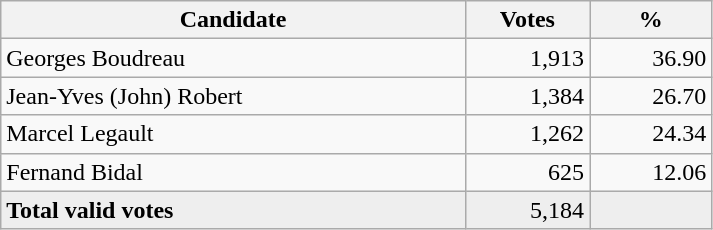<table style="width:475px;" class="wikitable">
<tr>
<th align="center">Candidate</th>
<th align="center">Votes</th>
<th align="center">%</th>
</tr>
<tr>
<td align="left">Georges Boudreau</td>
<td align="right">1,913</td>
<td align="right">36.90</td>
</tr>
<tr>
<td align="left">Jean-Yves (John) Robert</td>
<td align="right">1,384</td>
<td align="right">26.70</td>
</tr>
<tr>
<td align="left">Marcel Legault</td>
<td align="right">1,262</td>
<td align="right">24.34</td>
</tr>
<tr>
<td align="left">Fernand Bidal</td>
<td align="right">625</td>
<td align="right">12.06</td>
</tr>
<tr bgcolor="#EEEEEE">
<td align="left"><strong>Total valid votes</strong></td>
<td align="right">5,184</td>
<td align="right"></td>
</tr>
</table>
